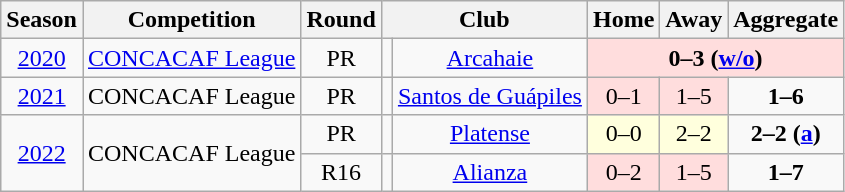<table class="wikitable" style="text-align:center;">
<tr>
<th>Season</th>
<th>Competition</th>
<th>Round</th>
<th colspan=2>Club</th>
<th>Home</th>
<th>Away</th>
<th>Aggregate</th>
</tr>
<tr>
<td><a href='#'>2020</a></td>
<td><a href='#'>CONCACAF League</a></td>
<td>PR</td>
<td></td>
<td><a href='#'>Arcahaie</a></td>
<td colspan=3 style="background:#fdd;"><strong>0–3 (<a href='#'>w/o</a>)</strong></td>
</tr>
<tr>
<td><a href='#'>2021</a></td>
<td>CONCACAF League</td>
<td>PR</td>
<td></td>
<td><a href='#'>Santos de Guápiles</a></td>
<td style="background:#fdd;">0–1</td>
<td style="background:#fdd;">1–5</td>
<td><strong>1–6</strong></td>
</tr>
<tr>
<td rowspan=2><a href='#'>2022</a></td>
<td rowspan=2>CONCACAF League</td>
<td>PR</td>
<td></td>
<td><a href='#'>Platense</a></td>
<td style="background:#ffd;">0–0</td>
<td style="background:#ffd;">2–2</td>
<td><strong>2–2 (<a href='#'>a</a>)</strong></td>
</tr>
<tr>
<td>R16</td>
<td></td>
<td><a href='#'>Alianza</a></td>
<td style="background:#fdd;">0–2</td>
<td style="background:#fdd;">1–5</td>
<td><strong>1–7</strong></td>
</tr>
</table>
